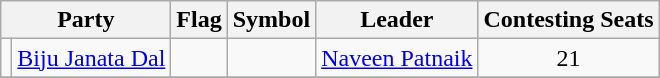<table class="wikitable" style="text-align:center">
<tr>
<th colspan="2">Party</th>
<th>Flag</th>
<th>Symbol</th>
<th>Leader</th>
<th>Contesting Seats</th>
</tr>
<tr>
<td></td>
<td><a href='#'>Biju Janata Dal</a></td>
<td></td>
<td></td>
<td><a href='#'>Naveen Patnaik</a></td>
<td>21</td>
</tr>
<tr>
</tr>
</table>
